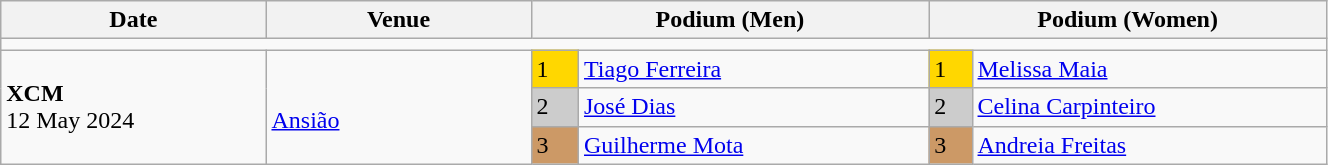<table class="wikitable" width=70%>
<tr>
<th>Date</th>
<th width=20%>Venue</th>
<th colspan=2 width=30%>Podium (Men)</th>
<th colspan=2 width=30%>Podium (Women)</th>
</tr>
<tr>
<td colspan=6></td>
</tr>
<tr>
<td rowspan=3><strong>XCM</strong> <br> 12 May 2024</td>
<td rowspan=3><br><a href='#'>Ansião</a></td>
<td bgcolor=FFD700>1</td>
<td><a href='#'>Tiago Ferreira</a></td>
<td bgcolor=FFD700>1</td>
<td><a href='#'>Melissa Maia</a></td>
</tr>
<tr>
<td bgcolor=CCCCCC>2</td>
<td><a href='#'>José Dias</a></td>
<td bgcolor=CCCCCC>2</td>
<td><a href='#'>Celina Carpinteiro</a></td>
</tr>
<tr>
<td bgcolor=CC9966>3</td>
<td><a href='#'>Guilherme Mota</a></td>
<td bgcolor=CC9966>3</td>
<td><a href='#'>Andreia Freitas</a></td>
</tr>
</table>
